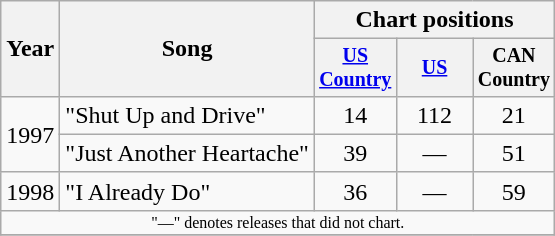<table class=wikitable style=text-align:center;>
<tr>
<th rowspan=2>Year</th>
<th rowspan=2>Song</th>
<th colspan=3>Chart positions</th>
</tr>
<tr style="font-size:smaller;">
<th width=45><a href='#'>US Country</a><br></th>
<th width=45><a href='#'>US</a><br></th>
<th width=45>CAN Country<br></th>
</tr>
<tr>
<td rowspan=2>1997</td>
<td align=left>"Shut Up and Drive"</td>
<td>14</td>
<td>112</td>
<td>21</td>
</tr>
<tr>
<td align=left>"Just Another Heartache"</td>
<td>39</td>
<td>—</td>
<td>51</td>
</tr>
<tr>
<td>1998</td>
<td align=left>"I Already Do"</td>
<td>36</td>
<td>—</td>
<td>59</td>
</tr>
<tr>
<td align="center" colspan="5" style="font-size: 8pt">"—" denotes releases that did not chart.</td>
</tr>
<tr>
</tr>
</table>
